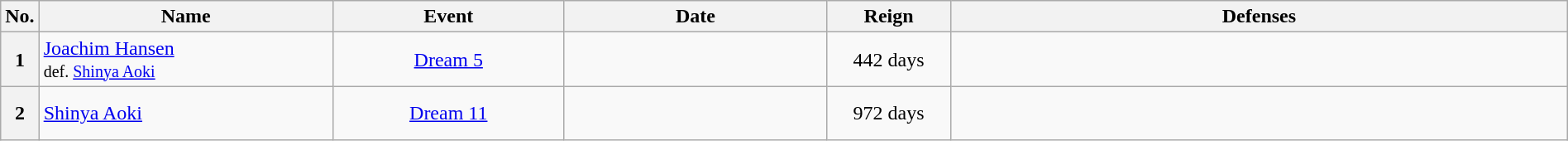<table class="wikitable" width=100%>
<tr>
<th width=1%>No.</th>
<th width=19%>Name</th>
<th width=15%>Event</th>
<th width=17%>Date</th>
<th width=8%>Reign</th>
<th width=40%>Defenses</th>
</tr>
<tr>
<th>1</th>
<td align=left> <a href='#'>Joachim Hansen</a><br><small>def. <a href='#'>Shinya Aoki</a></small></td>
<td align=center><a href='#'>Dream 5</a><br></td>
<td align=center></td>
<td align=center>442 days</td>
<td><small></small></td>
</tr>
<tr>
<th>2</th>
<td align=left> <a href='#'>Shinya Aoki</a></td>
<td align=center><a href='#'>Dream 11</a><br></td>
<td align=center></td>
<td align="center">972 days</td>
<td><br><br>
</td>
</tr>
</table>
